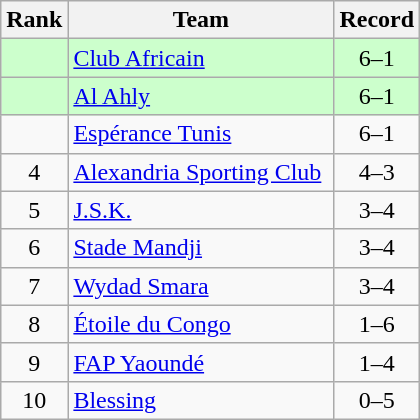<table class=wikitable style="text-align:center;">
<tr>
<th>Rank</th>
<th width=170>Team</th>
<th>Record</th>
</tr>
<tr bgcolor=#ccffcc>
<td></td>
<td align=left> <a href='#'>Club Africain</a></td>
<td>6–1</td>
</tr>
<tr bgcolor=#ccffcc>
<td></td>
<td align=left> <a href='#'>Al Ahly</a></td>
<td>6–1</td>
</tr>
<tr>
<td></td>
<td align=left> <a href='#'>Espérance Tunis</a></td>
<td>6–1</td>
</tr>
<tr>
<td>4</td>
<td align=left> <a href='#'>Alexandria Sporting Club</a></td>
<td>4–3</td>
</tr>
<tr>
<td>5</td>
<td align=left> <a href='#'>J.S.K.</a></td>
<td>3–4</td>
</tr>
<tr>
<td>6</td>
<td align=left> <a href='#'>Stade Mandji</a></td>
<td>3–4</td>
</tr>
<tr>
<td>7</td>
<td align=left> <a href='#'>Wydad Smara</a></td>
<td>3–4</td>
</tr>
<tr>
<td>8</td>
<td align=left> <a href='#'>Étoile du Congo</a></td>
<td>1–6</td>
</tr>
<tr>
<td>9</td>
<td align=left> <a href='#'>FAP Yaoundé</a></td>
<td>1–4</td>
</tr>
<tr>
<td>10</td>
<td align=left> <a href='#'>Blessing</a></td>
<td>0–5</td>
</tr>
</table>
